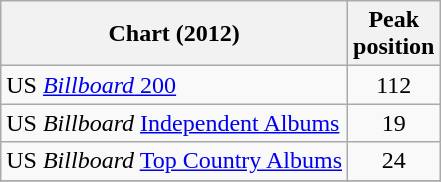<table class="wikitable">
<tr>
<th>Chart (2012)</th>
<th>Peak<br>position</th>
</tr>
<tr>
<td>US <a href='#'><em>Billboard</em> 200</a></td>
<td align="center">112</td>
</tr>
<tr>
<td>US <em>Billboard</em> <a href='#'>Independent Albums</a></td>
<td align="center">19</td>
</tr>
<tr>
<td>US <em>Billboard</em> <a href='#'>Top Country Albums</a></td>
<td align="center">24</td>
</tr>
<tr>
</tr>
</table>
